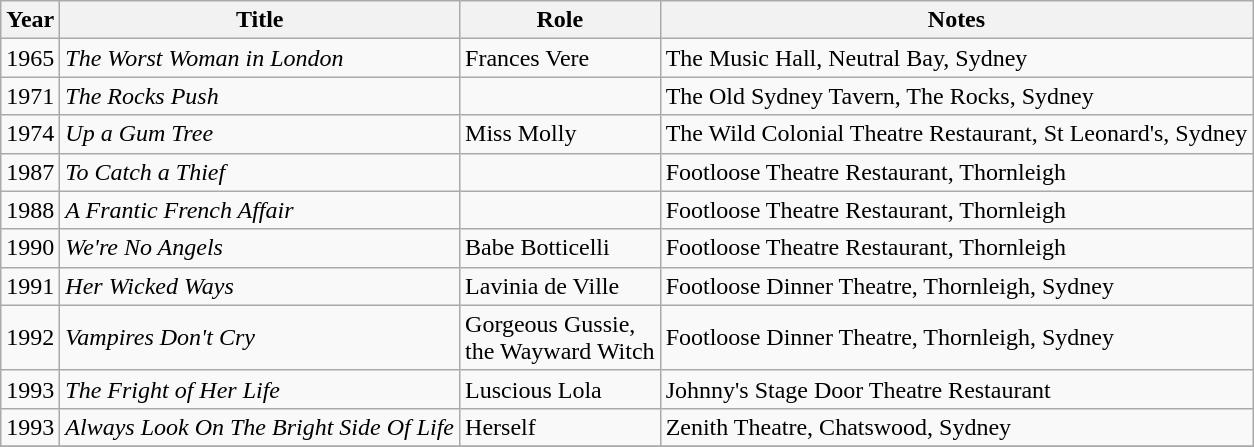<table class = "wikitable sortable">
<tr>
<th>Year</th>
<th>Title</th>
<th>Role</th>
<th Theatre =>Notes</th>
</tr>
<tr>
<td>1965</td>
<td><em>The Worst Woman in London</em></td>
<td>Frances Vere</td>
<td>The Music Hall, Neutral Bay, Sydney</td>
</tr>
<tr>
<td>1971</td>
<td><em>The Rocks Push</em></td>
<td></td>
<td>The Old Sydney Tavern, The Rocks, Sydney</td>
</tr>
<tr>
<td>1974</td>
<td><em>Up a Gum Tree</em></td>
<td>Miss Molly</td>
<td>The Wild Colonial Theatre Restaurant, St Leonard's, Sydney</td>
</tr>
<tr>
<td>1987</td>
<td><em>To Catch a Thief</em></td>
<td></td>
<td>Footloose Theatre Restaurant, Thornleigh</td>
</tr>
<tr>
<td>1988</td>
<td><em>A Frantic French Affair</em></td>
<td></td>
<td>Footloose Theatre Restaurant, Thornleigh</td>
</tr>
<tr>
<td>1990</td>
<td><em>We're No Angels</em></td>
<td>Babe Botticelli</td>
<td>Footloose Theatre Restaurant, Thornleigh</td>
</tr>
<tr>
<td>1991</td>
<td><em>Her Wicked Ways</em></td>
<td>Lavinia de Ville</td>
<td>Footloose Dinner Theatre, Thornleigh, Sydney</td>
</tr>
<tr>
<td>1992</td>
<td><em>Vampires Don't Cry</em></td>
<td>Gorgeous Gussie, <br>the Wayward Witch</td>
<td>Footloose Dinner Theatre, Thornleigh, Sydney</td>
</tr>
<tr>
<td>1993</td>
<td><em>The Fright of Her Life</em></td>
<td>Luscious Lola</td>
<td>Johnny's Stage Door Theatre Restaurant</td>
</tr>
<tr>
<td>1993</td>
<td><em>Always Look On The Bright Side Of Life</em></td>
<td>Herself</td>
<td>Zenith Theatre, Chatswood, Sydney</td>
</tr>
<tr>
</tr>
</table>
